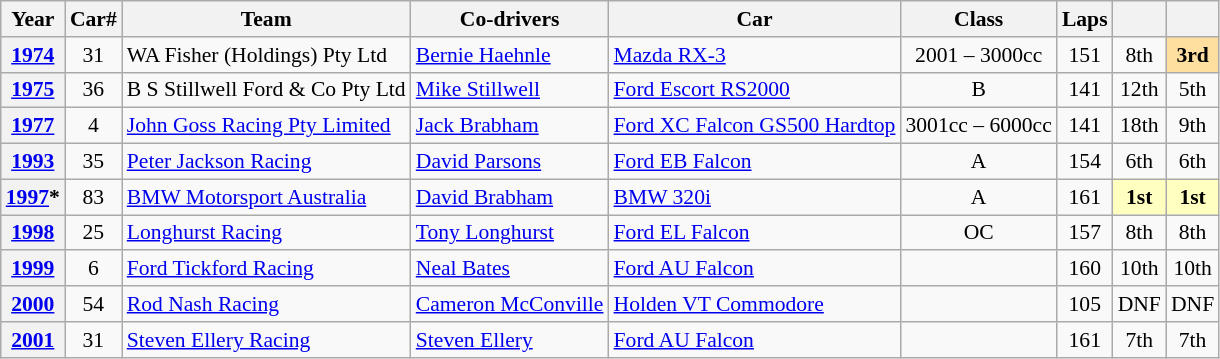<table class="wikitable" style="text-align:center; font-size:90%">
<tr>
<th>Year</th>
<th>Car#</th>
<th>Team</th>
<th>Co-drivers</th>
<th>Car</th>
<th>Class</th>
<th>Laps</th>
<th></th>
<th></th>
</tr>
<tr>
<th><a href='#'>1974</a></th>
<td>31</td>
<td align="left"nowrap> WA Fisher (Holdings) Pty Ltd</td>
<td align="left"nowrap> <a href='#'>Bernie Haehnle</a></td>
<td align="left"nowrap><a href='#'>Mazda RX-3</a></td>
<td>2001 – 3000cc</td>
<td>151</td>
<td>8th</td>
<td style="background:#ffdf9f;"><strong>3rd</strong></td>
</tr>
<tr>
<th><a href='#'>1975</a></th>
<td>36</td>
<td align="left"nowrap> B S Stillwell Ford & Co Pty Ltd</td>
<td align="left"nowrap> <a href='#'>Mike Stillwell</a></td>
<td align="left"nowrap><a href='#'>Ford Escort RS2000</a></td>
<td>B</td>
<td>141</td>
<td>12th</td>
<td>5th</td>
</tr>
<tr>
<th><a href='#'>1977</a></th>
<td>4</td>
<td align="left"> <a href='#'>John Goss Racing Pty Limited</a></td>
<td align="left"> <a href='#'>Jack Brabham</a></td>
<td align="left"nowrap><a href='#'>Ford XC Falcon GS500 Hardtop</a></td>
<td>3001cc – 6000cc</td>
<td>141</td>
<td>18th</td>
<td>9th</td>
</tr>
<tr>
<th><a href='#'>1993</a></th>
<td>35</td>
<td align="left"> <a href='#'>Peter Jackson Racing</a></td>
<td align="left"> <a href='#'>David Parsons</a></td>
<td align="left"><a href='#'>Ford EB Falcon</a></td>
<td>A</td>
<td>154</td>
<td>6th</td>
<td>6th</td>
</tr>
<tr>
<th><a href='#'>1997</a>*</th>
<td>83</td>
<td align="left"> <a href='#'>BMW Motorsport Australia</a></td>
<td align="left"> <a href='#'>David Brabham</a></td>
<td align="left"><a href='#'>BMW 320i</a></td>
<td>A</td>
<td>161</td>
<td style="background:#FFFFBF;"><strong>1st</strong></td>
<td style="background:#FFFFBF;"><strong>1st</strong></td>
</tr>
<tr>
<th><a href='#'>1998</a></th>
<td>25</td>
<td align="left"> <a href='#'>Longhurst Racing</a></td>
<td align="left"> <a href='#'>Tony Longhurst</a></td>
<td align="left"><a href='#'>Ford EL Falcon</a></td>
<td>OC</td>
<td>157</td>
<td>8th</td>
<td>8th</td>
</tr>
<tr>
<th><a href='#'>1999</a></th>
<td>6</td>
<td align="left"> <a href='#'>Ford Tickford Racing</a></td>
<td align="left"> <a href='#'>Neal Bates</a></td>
<td align="left"><a href='#'>Ford AU Falcon</a></td>
<td></td>
<td>160</td>
<td>10th</td>
<td>10th</td>
</tr>
<tr>
<th><a href='#'>2000</a></th>
<td>54</td>
<td align="left"> <a href='#'>Rod Nash Racing</a></td>
<td align="left"nowrap> <a href='#'>Cameron McConville</a></td>
<td align="left"><a href='#'>Holden VT Commodore</a></td>
<td></td>
<td>105</td>
<td>DNF</td>
<td>DNF</td>
</tr>
<tr>
<th><a href='#'>2001</a></th>
<td>31</td>
<td align="left"> <a href='#'>Steven Ellery Racing</a></td>
<td align="left"> <a href='#'>Steven Ellery</a></td>
<td align="left"><a href='#'>Ford AU Falcon</a></td>
<td></td>
<td>161</td>
<td>7th</td>
<td>7th</td>
</tr>
</table>
